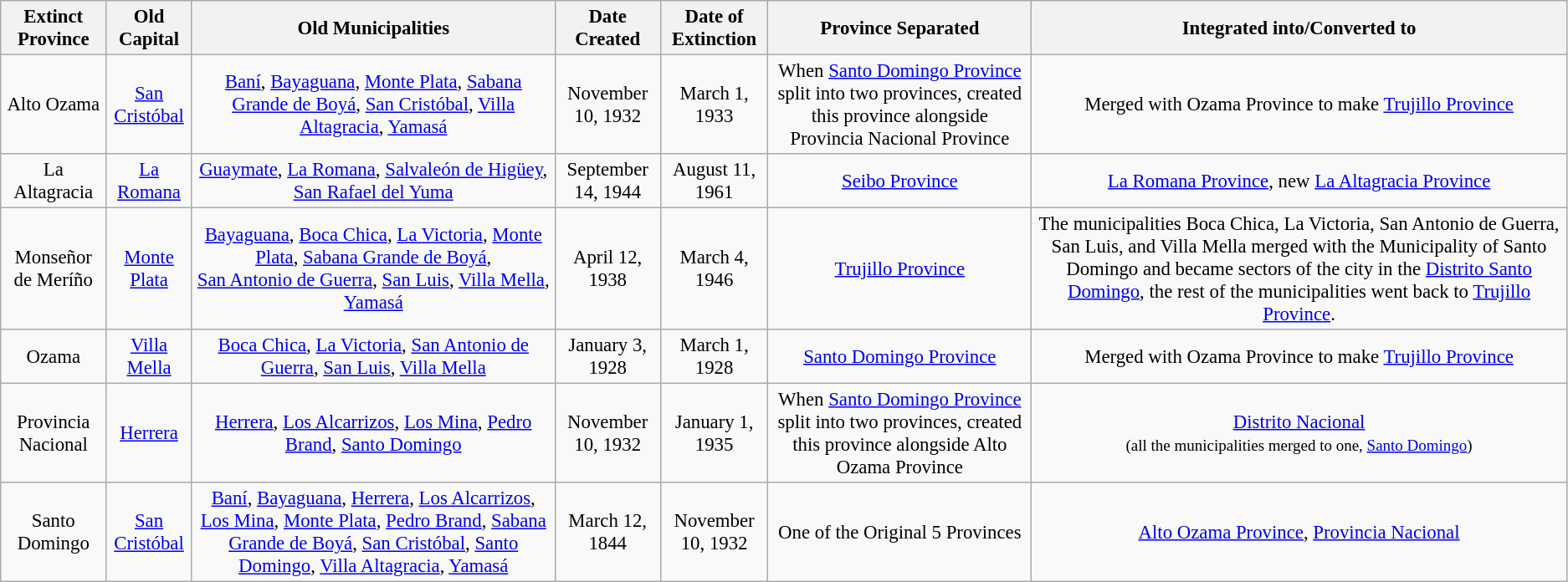<table class="wikitable" style="font-size: 95%;">
<tr>
<th scope="col">Extinct Province</th>
<th scope="col">Old Capital</th>
<th scope="col">Old Municipalities</th>
<th scope="col">Date Created</th>
<th scope="col">Date of Extinction</th>
<th scope="col">Province Separated</th>
<th scope="col">Integrated into/Converted to</th>
</tr>
<tr>
<td align="center">Alto Ozama</td>
<td align="center"><a href='#'>San Cristóbal</a></td>
<td align="center"><a href='#'>Baní</a>, <a href='#'>Bayaguana</a>, <a href='#'>Monte Plata</a>, <a href='#'>Sabana Grande de Boyá</a>, <a href='#'>San Cristóbal</a>, <a href='#'>Villa Altagracia</a>, <a href='#'>Yamasá</a></td>
<td align="center">November 10, 1932</td>
<td align="center">March 1, 1933</td>
<td align="center">When <a href='#'>Santo Domingo Province</a> split into two provinces, created this province alongside Provincia Nacional Province</td>
<td align="center">Merged with Ozama Province to make <a href='#'>Trujillo Province</a></td>
</tr>
<tr>
<td align="center">La Altagracia</td>
<td align="center"><a href='#'>La Romana</a></td>
<td align="center"><a href='#'>Guaymate</a>, <a href='#'>La Romana</a>, <a href='#'>Salvaleón de Higüey</a>, <a href='#'>San Rafael del Yuma</a></td>
<td align="center">September 14, 1944</td>
<td align="center">August 11, 1961</td>
<td align="center"><a href='#'>Seibo Province</a></td>
<td align="center"><a href='#'>La Romana Province</a>, new <a href='#'>La Altagracia Province</a></td>
</tr>
<tr>
<td align="center">Monseñor de Meríño</td>
<td align="center"><a href='#'>Monte Plata</a></td>
<td align="center"><a href='#'>Bayaguana</a>, <a href='#'>Boca Chica</a>, <a href='#'>La Victoria</a>, <a href='#'>Monte Plata</a>, <a href='#'>Sabana Grande de Boyá</a>,<br><a href='#'>San Antonio de Guerra</a>, <a href='#'>San Luis</a>, <a href='#'>Villa Mella</a>, <a href='#'>Yamasá</a></td>
<td align="center">April 12, 1938</td>
<td align="center">March 4, 1946</td>
<td align="center"><a href='#'>Trujillo Province</a></td>
<td align="center">The municipalities Boca Chica, La Victoria, San Antonio de Guerra, San Luis, and Villa Mella merged with the Municipality of Santo Domingo and became sectors of the city in the <a href='#'>Distrito Santo Domingo</a>, the rest of the municipalities went back to <a href='#'>Trujillo Province</a>.</td>
</tr>
<tr>
<td align="center">Ozama</td>
<td align="center"><a href='#'>Villa Mella</a></td>
<td align="center"><a href='#'>Boca Chica</a>, <a href='#'>La Victoria</a>, <a href='#'>San Antonio de Guerra</a>, <a href='#'>San Luis</a>, <a href='#'>Villa Mella</a></td>
<td align="center">January 3, 1928</td>
<td align="center">March 1, 1928</td>
<td align="center"><a href='#'>Santo Domingo Province</a></td>
<td align="center">Merged with Ozama Province to make <a href='#'>Trujillo Province</a></td>
</tr>
<tr>
<td align="center">Provincia Nacional</td>
<td align="center"><a href='#'>Herrera</a></td>
<td align="center"><a href='#'>Herrera</a>, <a href='#'>Los Alcarrizos</a>, <a href='#'>Los Mina</a>, <a href='#'>Pedro Brand</a>, <a href='#'>Santo Domingo</a></td>
<td align="center">November 10, 1932</td>
<td align="center">January 1, 1935</td>
<td align="center">When <a href='#'>Santo Domingo Province</a> split into two provinces, created this province alongside Alto Ozama Province</td>
<td align="center"><a href='#'>Distrito Nacional</a><br><small>(all the municipalities merged to one, <a href='#'>Santo Domingo</a>)</small></td>
</tr>
<tr>
<td align="center">Santo Domingo</td>
<td align="center"><a href='#'>San Cristóbal</a></td>
<td align="center"><a href='#'>Baní</a>, <a href='#'>Bayaguana</a>, <a href='#'>Herrera</a>, <a href='#'>Los Alcarrizos</a>, <a href='#'>Los Mina</a>, <a href='#'>Monte Plata</a>, <a href='#'>Pedro Brand</a>, <a href='#'>Sabana Grande de Boyá</a>, <a href='#'>San Cristóbal</a>, <a href='#'>Santo Domingo</a>, <a href='#'>Villa Altagracia</a>, <a href='#'>Yamasá</a></td>
<td align="center">March 12, 1844</td>
<td align="center">November 10, 1932</td>
<td align="center">One of the Original 5 Provinces</td>
<td align="center"><a href='#'>Alto Ozama Province</a>, <a href='#'>Provincia Nacional</a></td>
</tr>
</table>
